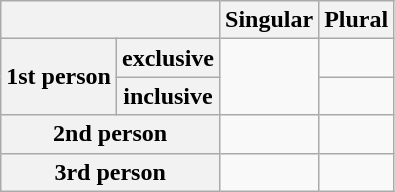<table class="wikitable">
<tr>
<th colspan="2"></th>
<th>Singular</th>
<th>Plural</th>
</tr>
<tr>
<th rowspan="2">1st person</th>
<th>exclusive</th>
<td rowspan="2"></td>
<td></td>
</tr>
<tr>
<th>inclusive</th>
<td></td>
</tr>
<tr>
<th colspan="2">2nd person</th>
<td></td>
<td></td>
</tr>
<tr>
<th colspan="2">3rd person</th>
<td></td>
<td></td>
</tr>
</table>
